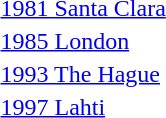<table>
<tr>
<td><a href='#'>1981 Santa Clara</a></td>
<td></td>
<td></td>
<td></td>
</tr>
<tr>
<td><a href='#'>1985 London</a></td>
<td></td>
<td></td>
<td></td>
</tr>
<tr>
<td><a href='#'>1993 The Hague</a></td>
<td></td>
<td></td>
<td></td>
</tr>
<tr>
<td><a href='#'>1997 Lahti</a></td>
<td></td>
<td></td>
<td></td>
</tr>
</table>
